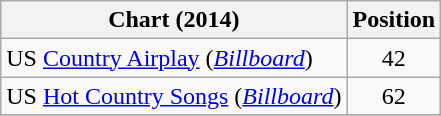<table class="wikitable sortable">
<tr>
<th scope="col">Chart (2014)</th>
<th scope="col">Position</th>
</tr>
<tr>
<td>US <a href='#'>Country Airplay</a> (<em><a href='#'>Billboard</a></em>)</td>
<td align="center">42</td>
</tr>
<tr>
<td>US <a href='#'>Hot Country Songs</a> (<em><a href='#'>Billboard</a></em>)</td>
<td align="center">62</td>
</tr>
<tr>
</tr>
</table>
